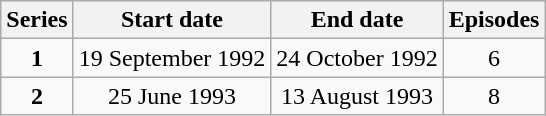<table class="wikitable" style="text-align:center;">
<tr>
<th>Series</th>
<th>Start date</th>
<th>End date</th>
<th>Episodes</th>
</tr>
<tr>
<td><strong>1</strong></td>
<td>19 September 1992</td>
<td>24 October 1992</td>
<td>6</td>
</tr>
<tr>
<td><strong>2</strong></td>
<td>25 June 1993</td>
<td>13 August 1993</td>
<td>8</td>
</tr>
</table>
